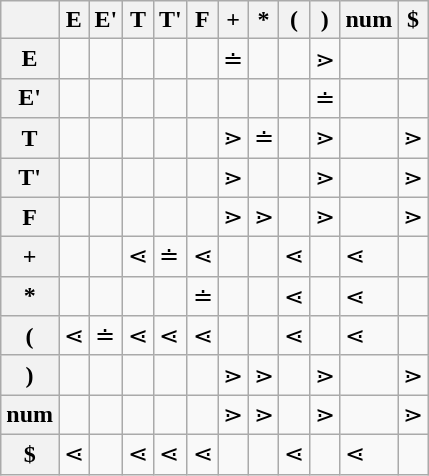<table class="wikitable">
<tr>
<th></th>
<th>E</th>
<th>E'</th>
<th>T</th>
<th>T'</th>
<th>F</th>
<th>+</th>
<th>*</th>
<th>(</th>
<th>)</th>
<th>num</th>
<th>$</th>
</tr>
<tr>
<th>E</th>
<td></td>
<td></td>
<td></td>
<td></td>
<td></td>
<td>≐</td>
<td></td>
<td></td>
<td>⋗</td>
<td></td>
<td></td>
</tr>
<tr>
<th>E'</th>
<td></td>
<td></td>
<td></td>
<td></td>
<td></td>
<td></td>
<td></td>
<td></td>
<td>≐</td>
<td></td>
<td></td>
</tr>
<tr>
<th>T</th>
<td></td>
<td></td>
<td></td>
<td></td>
<td></td>
<td>⋗</td>
<td>≐</td>
<td></td>
<td>⋗</td>
<td></td>
<td>⋗</td>
</tr>
<tr>
<th>T'</th>
<td></td>
<td></td>
<td></td>
<td></td>
<td></td>
<td>⋗</td>
<td></td>
<td></td>
<td>⋗</td>
<td></td>
<td>⋗</td>
</tr>
<tr>
<th>F</th>
<td></td>
<td></td>
<td></td>
<td></td>
<td></td>
<td>⋗</td>
<td>⋗</td>
<td></td>
<td>⋗</td>
<td></td>
<td>⋗</td>
</tr>
<tr>
<th>+</th>
<td></td>
<td></td>
<td>⋖</td>
<td>≐</td>
<td>⋖</td>
<td></td>
<td></td>
<td>⋖</td>
<td></td>
<td>⋖</td>
<td></td>
</tr>
<tr>
<th>*</th>
<td></td>
<td></td>
<td></td>
<td></td>
<td>≐</td>
<td></td>
<td></td>
<td>⋖</td>
<td></td>
<td>⋖</td>
<td></td>
</tr>
<tr>
<th>(</th>
<td>⋖</td>
<td>≐</td>
<td>⋖</td>
<td>⋖</td>
<td>⋖</td>
<td></td>
<td></td>
<td>⋖</td>
<td></td>
<td>⋖</td>
<td></td>
</tr>
<tr>
<th>)</th>
<td></td>
<td></td>
<td></td>
<td></td>
<td></td>
<td>⋗</td>
<td>⋗</td>
<td></td>
<td>⋗</td>
<td></td>
<td>⋗</td>
</tr>
<tr>
<th>num</th>
<td></td>
<td></td>
<td></td>
<td></td>
<td></td>
<td>⋗</td>
<td>⋗</td>
<td></td>
<td>⋗</td>
<td></td>
<td>⋗</td>
</tr>
<tr>
<th>$</th>
<td>⋖</td>
<td></td>
<td>⋖</td>
<td>⋖</td>
<td>⋖</td>
<td></td>
<td></td>
<td>⋖</td>
<td></td>
<td>⋖</td>
<td></td>
</tr>
</table>
